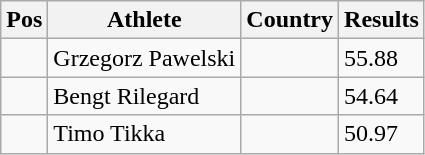<table class="wikitable">
<tr>
<th>Pos</th>
<th>Athlete</th>
<th>Country</th>
<th>Results</th>
</tr>
<tr>
<td align="center"></td>
<td>Grzegorz Pawelski</td>
<td></td>
<td>55.88</td>
</tr>
<tr>
<td align="center"></td>
<td>Bengt Rilegard</td>
<td></td>
<td>54.64</td>
</tr>
<tr>
<td align="center"></td>
<td>Timo Tikka</td>
<td></td>
<td>50.97</td>
</tr>
</table>
